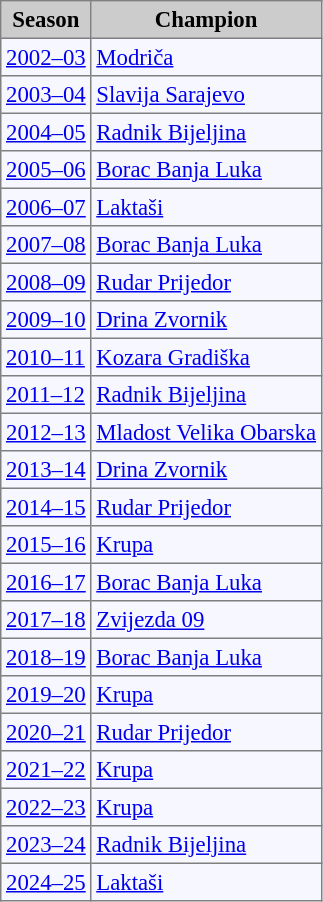<table bgcolor="#f7f8ff" cellpadding="3" cellspacing="0" border="1" style="font-size: 95%; border: gray solid 1px; border-collapse: collapse;">
<tr bgcolor="#CCCCCC">
<th><strong>Season</strong></th>
<th><strong>Champion</strong></th>
</tr>
<tr>
<td><a href='#'>2002–03</a></td>
<td><a href='#'>Modriča</a></td>
</tr>
<tr>
<td><a href='#'>2003–04</a></td>
<td><a href='#'>Slavija Sarajevo</a></td>
</tr>
<tr>
<td><a href='#'>2004–05</a></td>
<td><a href='#'>Radnik Bijeljina</a></td>
</tr>
<tr>
<td><a href='#'>2005–06</a></td>
<td><a href='#'>Borac Banja Luka</a></td>
</tr>
<tr>
<td><a href='#'>2006–07</a></td>
<td><a href='#'>Laktaši</a></td>
</tr>
<tr>
<td><a href='#'>2007–08</a></td>
<td><a href='#'>Borac Banja Luka</a></td>
</tr>
<tr>
<td><a href='#'>2008–09</a></td>
<td><a href='#'>Rudar Prijedor</a></td>
</tr>
<tr>
<td><a href='#'>2009–10</a></td>
<td><a href='#'>Drina Zvornik</a></td>
</tr>
<tr>
<td><a href='#'>2010–11</a></td>
<td><a href='#'>Kozara Gradiška</a></td>
</tr>
<tr>
<td><a href='#'>2011–12</a></td>
<td><a href='#'>Radnik Bijeljina</a></td>
</tr>
<tr>
<td><a href='#'>2012–13</a></td>
<td><a href='#'>Mladost Velika Obarska</a></td>
</tr>
<tr>
<td><a href='#'>2013–14</a></td>
<td><a href='#'>Drina Zvornik</a></td>
</tr>
<tr>
<td><a href='#'>2014–15</a></td>
<td><a href='#'>Rudar Prijedor</a></td>
</tr>
<tr>
<td><a href='#'>2015–16</a></td>
<td><a href='#'>Krupa</a></td>
</tr>
<tr>
<td><a href='#'>2016–17</a></td>
<td><a href='#'>Borac Banja Luka</a></td>
</tr>
<tr>
<td><a href='#'>2017–18</a></td>
<td><a href='#'>Zvijezda 09</a></td>
</tr>
<tr>
<td><a href='#'>2018–19</a></td>
<td><a href='#'>Borac Banja Luka</a></td>
</tr>
<tr>
<td><a href='#'>2019–20</a></td>
<td><a href='#'>Krupa</a></td>
</tr>
<tr>
<td><a href='#'>2020–21</a></td>
<td><a href='#'>Rudar Prijedor</a></td>
</tr>
<tr>
<td><a href='#'>2021–22</a></td>
<td><a href='#'>Krupa</a></td>
</tr>
<tr>
<td><a href='#'>2022–23</a></td>
<td><a href='#'>Krupa</a></td>
</tr>
<tr>
<td><a href='#'>2023–24</a></td>
<td><a href='#'>Radnik Bijeljina</a></td>
</tr>
<tr>
<td><a href='#'>2024–25</a></td>
<td><a href='#'>Laktaši</a></td>
</tr>
</table>
